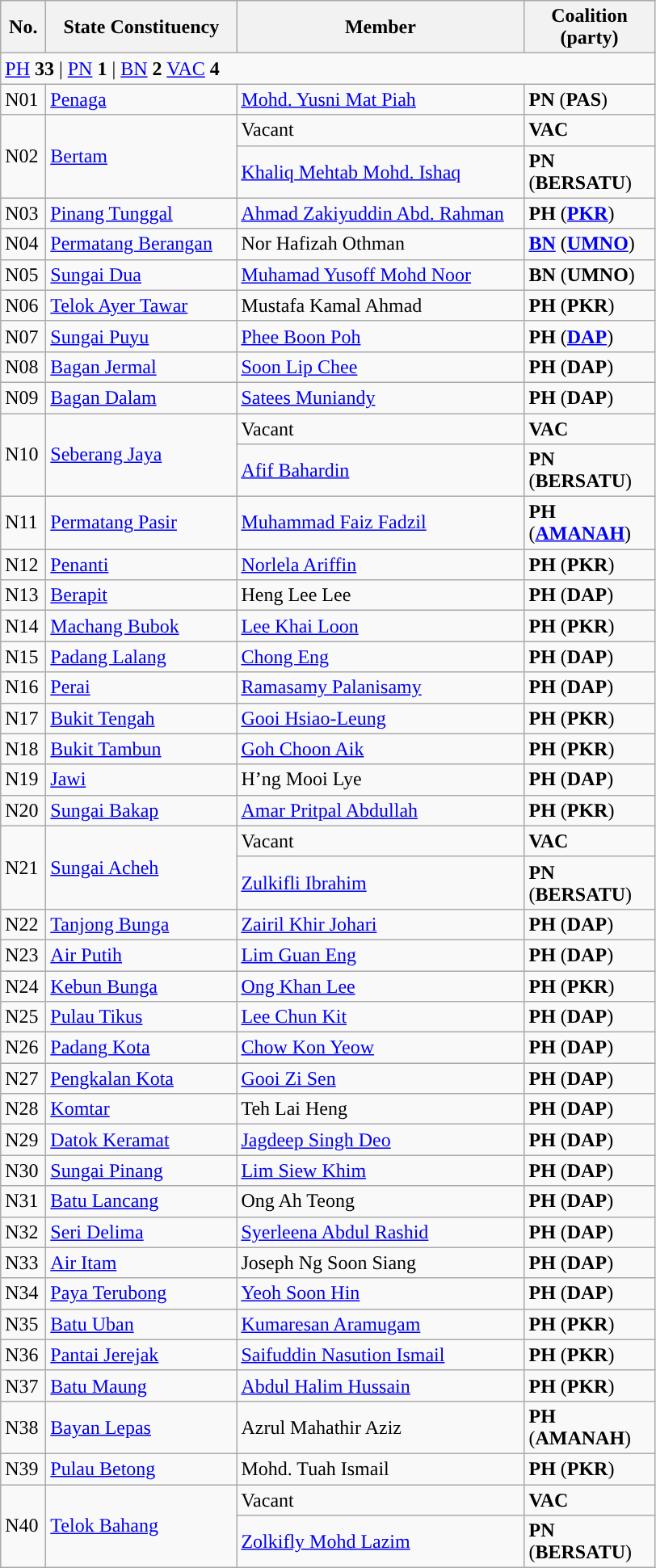<table class="wikitable sortable">
<tr>
<th style="width:30px;">No.</th>
<th style="width:150px;">State Constituency</th>
<th style="width:230px;">Member</th>
<th style="width:100px;">Coalition (party)</th>
</tr>
<tr>
<td colspan="4"><a href='#'>PH</a> <strong>33</strong> | <a href='#'>PN</a> <strong>1</strong> | <a href='#'>BN</a> <strong>2</strong> <a href='#'>VAC</a> <strong>4</strong></td>
</tr>
<tr>
<td>N01</td>
<td><a href='#'>Penaga</a></td>
<td><a href='#'>Mohd. Yusni Mat Piah</a></td>
<td style="background:"><strong>PN</strong> (<strong>PAS</strong>)</td>
</tr>
<tr>
<td rowspan=2>N02</td>
<td rowspan=2><a href='#'>Bertam</a></td>
<td>Vacant </td>
<td><strong>VAC</strong></td>
</tr>
<tr>
<td><a href='#'>Khaliq Mehtab Mohd. Ishaq</a> </td>
<td style="background:"><strong>PN</strong> (<strong>BERSATU</strong>)</td>
</tr>
<tr>
<td>N03</td>
<td><a href='#'>Pinang Tunggal</a></td>
<td><a href='#'>Ahmad Zakiyuddin Abd. Rahman</a></td>
<td style="background:"><strong>PH</strong> (<a href='#'><strong>PKR</strong></a>)</td>
</tr>
<tr>
<td>N04</td>
<td><a href='#'>Permatang Berangan</a></td>
<td>Nor Hafizah Othman</td>
<td style="background:"><strong><a href='#'>BN</a></strong> (<strong><a href='#'>UMNO</a></strong>)</td>
</tr>
<tr>
<td>N05</td>
<td><a href='#'>Sungai Dua</a></td>
<td><a href='#'>Muhamad Yusoff Mohd Noor</a></td>
<td style="background:"><strong>BN</strong> (<strong>UMNO</strong>)</td>
</tr>
<tr>
<td>N06</td>
<td><a href='#'>Telok Ayer Tawar</a></td>
<td>Mustafa Kamal Ahmad</td>
<td style="background:"><strong>PH</strong> (<strong>PKR</strong>)</td>
</tr>
<tr>
<td>N07</td>
<td><a href='#'>Sungai Puyu</a></td>
<td><a href='#'>Phee Boon Poh</a></td>
<td style="background:"><strong>PH</strong> (<strong><a href='#'>DAP</a></strong>)</td>
</tr>
<tr>
<td>N08</td>
<td><a href='#'>Bagan Jermal</a></td>
<td><a href='#'>Soon Lip Chee</a></td>
<td style="background:"><strong>PH</strong> (<strong>DAP</strong>)</td>
</tr>
<tr>
<td>N09</td>
<td><a href='#'>Bagan Dalam</a></td>
<td><a href='#'>Satees Muniandy</a></td>
<td style="background:"><strong>PH</strong> (<strong>DAP</strong>)</td>
</tr>
<tr>
<td rowspan=2>N10</td>
<td rowspan=2><a href='#'>Seberang Jaya</a></td>
<td>Vacant </td>
<td><strong>VAC</strong></td>
</tr>
<tr>
<td><a href='#'>Afif Bahardin</a> </td>
<td style="background:"><strong>PN</strong> (<strong>BERSATU</strong>)</td>
</tr>
<tr>
<td>N11</td>
<td><a href='#'>Permatang Pasir</a></td>
<td><a href='#'>Muhammad Faiz Fadzil</a></td>
<td style="background:"><strong>PH</strong> (<strong><a href='#'>AMANAH</a></strong>)</td>
</tr>
<tr>
<td>N12</td>
<td><a href='#'>Penanti</a></td>
<td><a href='#'>Norlela Ariffin</a></td>
<td style="background:"><strong>PH</strong> (<strong>PKR</strong>)</td>
</tr>
<tr>
<td>N13</td>
<td><a href='#'>Berapit</a></td>
<td>Heng Lee Lee</td>
<td style="background:"><strong>PH</strong> (<strong>DAP</strong>)</td>
</tr>
<tr>
<td>N14</td>
<td><a href='#'>Machang Bubok</a></td>
<td><a href='#'>Lee Khai Loon</a></td>
<td style="background:"><strong>PH</strong> (<strong>PKR</strong>)</td>
</tr>
<tr>
<td>N15</td>
<td><a href='#'>Padang Lalang</a></td>
<td><a href='#'>Chong Eng</a></td>
<td style="background:"><strong>PH</strong> (<strong>DAP</strong>)</td>
</tr>
<tr>
<td>N16</td>
<td><a href='#'>Perai</a></td>
<td><a href='#'>Ramasamy Palanisamy</a></td>
<td style="background:"><strong>PH</strong> (<strong>DAP</strong>)</td>
</tr>
<tr>
<td>N17</td>
<td><a href='#'>Bukit Tengah</a></td>
<td><a href='#'>Gooi Hsiao-Leung</a></td>
<td style="background:"><strong>PH</strong> (<strong>PKR</strong>)</td>
</tr>
<tr>
<td>N18</td>
<td><a href='#'>Bukit Tambun</a></td>
<td><a href='#'>Goh Choon Aik</a></td>
<td style="background:"><strong>PH</strong> (<strong>PKR</strong>)</td>
</tr>
<tr>
<td>N19</td>
<td><a href='#'>Jawi</a></td>
<td>H’ng Mooi Lye</td>
<td style="background:"><strong>PH</strong> (<strong>DAP</strong>)</td>
</tr>
<tr>
<td>N20</td>
<td><a href='#'>Sungai Bakap</a></td>
<td><a href='#'>Amar Pritpal Abdullah</a></td>
<td style="background:"><strong>PH</strong> (<strong>PKR</strong>)</td>
</tr>
<tr>
<td rowspan=2>N21</td>
<td rowspan=2><a href='#'>Sungai Acheh</a></td>
<td>Vacant </td>
<td><strong>VAC</strong></td>
</tr>
<tr>
<td><a href='#'>Zulkifli Ibrahim</a> </td>
<td style="background:"><strong>PN</strong> (<strong>BERSATU</strong>)</td>
</tr>
<tr>
<td>N22</td>
<td><a href='#'>Tanjong Bunga</a></td>
<td><a href='#'>Zairil Khir Johari</a></td>
<td style="background:"><strong>PH</strong> (<strong>DAP</strong>)</td>
</tr>
<tr>
<td>N23</td>
<td><a href='#'>Air Putih</a></td>
<td><a href='#'>Lim Guan Eng</a></td>
<td style="background:"><strong>PH</strong> (<strong>DAP</strong>)</td>
</tr>
<tr>
<td>N24</td>
<td><a href='#'>Kebun Bunga</a></td>
<td><a href='#'>Ong Khan Lee</a></td>
<td style="background:"><strong>PH</strong> (<strong>PKR</strong>)</td>
</tr>
<tr>
<td>N25</td>
<td><a href='#'>Pulau Tikus</a></td>
<td><a href='#'>Lee Chun Kit</a></td>
<td style="background:"><strong>PH</strong> (<strong>DAP</strong>)</td>
</tr>
<tr>
<td>N26</td>
<td><a href='#'>Padang Kota</a></td>
<td><a href='#'>Chow Kon Yeow</a></td>
<td style="background:"><strong>PH</strong> (<strong>DAP</strong>)</td>
</tr>
<tr>
<td>N27</td>
<td><a href='#'>Pengkalan Kota</a></td>
<td><a href='#'>Gooi Zi Sen</a></td>
<td style="background:"><strong>PH</strong> (<strong>DAP</strong>)</td>
</tr>
<tr>
<td>N28</td>
<td><a href='#'>Komtar</a></td>
<td>Teh Lai Heng</td>
<td style="background:"><strong>PH</strong> (<strong>DAP</strong>)</td>
</tr>
<tr>
<td>N29</td>
<td><a href='#'>Datok Keramat</a></td>
<td><a href='#'>Jagdeep Singh Deo</a></td>
<td style="background:"><strong>PH</strong> (<strong>DAP</strong>)</td>
</tr>
<tr>
<td>N30</td>
<td><a href='#'>Sungai Pinang</a></td>
<td><a href='#'>Lim Siew Khim</a></td>
<td style="background:"><strong>PH</strong> (<strong>DAP</strong>)</td>
</tr>
<tr>
<td>N31</td>
<td><a href='#'>Batu Lancang</a></td>
<td>Ong Ah Teong</td>
<td style="background:"><strong>PH</strong> (<strong>DAP</strong>)</td>
</tr>
<tr>
<td>N32</td>
<td><a href='#'>Seri Delima</a></td>
<td><a href='#'>Syerleena Abdul Rashid</a></td>
<td style="background:"><strong>PH</strong> (<strong>DAP</strong>)</td>
</tr>
<tr>
<td>N33</td>
<td><a href='#'>Air Itam</a></td>
<td>Joseph Ng Soon Siang</td>
<td style="background:"><strong>PH</strong> (<strong>DAP</strong>)</td>
</tr>
<tr>
<td>N34</td>
<td><a href='#'>Paya Terubong</a></td>
<td><a href='#'>Yeoh Soon Hin</a></td>
<td style="background:"><strong>PH</strong> (<strong>DAP</strong>)</td>
</tr>
<tr>
<td>N35</td>
<td><a href='#'>Batu Uban</a></td>
<td><a href='#'>Kumaresan Aramugam</a></td>
<td style="background:"><strong>PH</strong> (<strong>PKR</strong>)</td>
</tr>
<tr>
<td>N36</td>
<td><a href='#'>Pantai Jerejak</a></td>
<td><a href='#'>Saifuddin Nasution Ismail</a></td>
<td style="background:"><strong>PH</strong> (<strong>PKR</strong>)</td>
</tr>
<tr>
<td>N37</td>
<td><a href='#'>Batu Maung</a></td>
<td><a href='#'>Abdul Halim Hussain</a></td>
<td style="background:"><strong>PH</strong> (<strong>PKR</strong>)</td>
</tr>
<tr>
<td>N38</td>
<td><a href='#'>Bayan Lepas</a></td>
<td>Azrul Mahathir Aziz</td>
<td style="background:"><strong>PH</strong> (<strong>AMANAH</strong>)</td>
</tr>
<tr>
<td>N39</td>
<td><a href='#'>Pulau Betong</a></td>
<td>Mohd. Tuah Ismail</td>
<td style="background:"><strong>PH</strong> (<strong>PKR</strong>)</td>
</tr>
<tr>
<td rowspan=2>N40</td>
<td rowspan=2><a href='#'>Telok Bahang</a></td>
<td>Vacant </td>
<td><strong>VAC</strong></td>
</tr>
<tr>
<td><a href='#'>Zolkifly Mohd Lazim</a> </td>
<td style="background:"><strong>PN</strong> (<strong>BERSATU</strong>)</td>
</tr>
</table>
